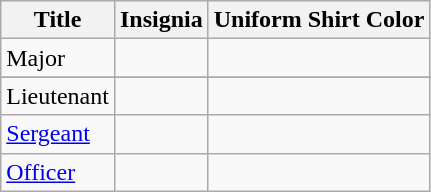<table class="wikitable">
<tr>
<th>Title</th>
<th>Insignia</th>
<th>Uniform Shirt Color</th>
</tr>
<tr>
<td>Major</td>
<td></td>
<td></td>
</tr>
<tr>
</tr>
<tr>
<td>Lieutenant</td>
<td></td>
<td></td>
</tr>
<tr>
<td><a href='#'>Sergeant</a></td>
<td></td>
<td></td>
</tr>
<tr>
<td><a href='#'>Officer</a></td>
<td></td>
<td></td>
</tr>
</table>
